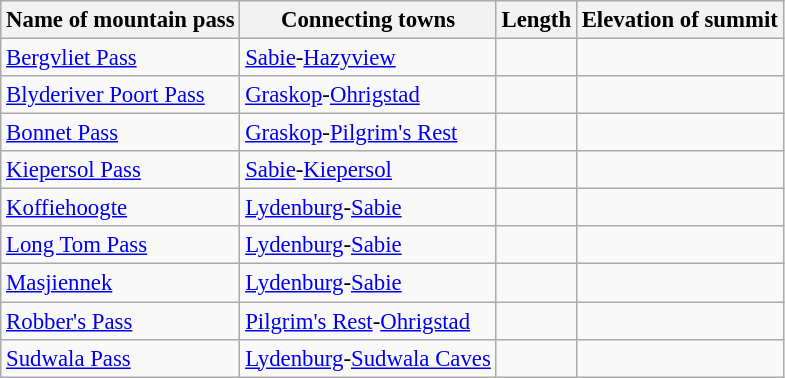<table class="wikitable sortable" style="font-size: 95%;">
<tr>
<th>Name of mountain pass</th>
<th>Connecting towns</th>
<th>Length</th>
<th>Elevation of summit</th>
</tr>
<tr>
<td><a href='#'>Bergvliet Pass</a></td>
<td><a href='#'>Sabie</a>-<a href='#'>Hazyview</a></td>
<td></td>
<td></td>
</tr>
<tr>
<td><a href='#'>Blyderiver Poort Pass</a></td>
<td><a href='#'>Graskop</a>-<a href='#'>Ohrigstad</a></td>
<td></td>
<td></td>
</tr>
<tr>
<td><a href='#'>Bonnet Pass</a></td>
<td><a href='#'>Graskop</a>-<a href='#'>Pilgrim's Rest</a></td>
<td></td>
<td></td>
</tr>
<tr>
<td><a href='#'>Kiepersol Pass</a></td>
<td><a href='#'>Sabie</a>-<a href='#'>Kiepersol</a></td>
<td></td>
<td></td>
</tr>
<tr>
<td><a href='#'>Koffiehoogte</a></td>
<td><a href='#'>Lydenburg</a>-<a href='#'>Sabie</a></td>
<td></td>
<td></td>
</tr>
<tr>
<td><a href='#'>Long Tom Pass</a></td>
<td><a href='#'>Lydenburg</a>-<a href='#'>Sabie</a></td>
<td></td>
<td></td>
</tr>
<tr>
<td><a href='#'>Masjiennek</a></td>
<td><a href='#'>Lydenburg</a>-<a href='#'>Sabie</a></td>
<td></td>
<td></td>
</tr>
<tr>
<td><a href='#'>Robber's Pass</a></td>
<td><a href='#'>Pilgrim's Rest</a>-<a href='#'>Ohrigstad</a></td>
<td></td>
<td></td>
</tr>
<tr>
<td><a href='#'>Sudwala Pass</a></td>
<td><a href='#'>Lydenburg</a>-<a href='#'>Sudwala Caves</a></td>
<td></td>
<td></td>
</tr>
</table>
